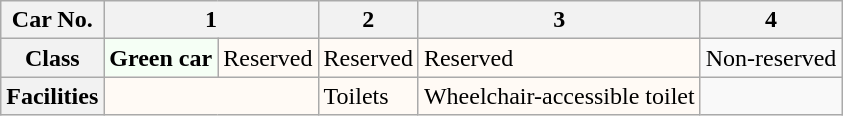<table class="wikitable">
<tr>
<th>Car No.</th>
<th colspan="2">1</th>
<th>2</th>
<th>3</th>
<th>4</th>
</tr>
<tr>
<th>Class</th>
<th style="background: #F5FFF5">Green car</th>
<td style="background: #FFFAF5">Reserved</td>
<td style="background: #FFFAF5">Reserved</td>
<td style="background: #FFFAF5">Reserved</td>
<td>Non-reserved</td>
</tr>
<tr>
<th>Facilities</th>
<td colspan=2 style="background: #FFFAF5"></td>
<td style="background: #FFFAF5">Toilets</td>
<td style="background: #FFFAF5">Wheelchair-accessible toilet</td>
<td></td>
</tr>
</table>
